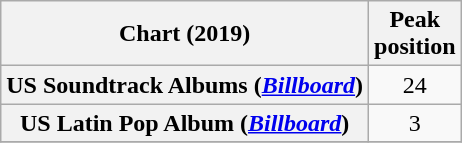<table class="wikitable plainrowheaders" style="text-align:center">
<tr>
<th>Chart (2019)</th>
<th>Peak<br>position</th>
</tr>
<tr>
<th scope=row>US Soundtrack Albums (<em><a href='#'>Billboard</a></em>)</th>
<td align="center">24</td>
</tr>
<tr>
<th scope=row>US Latin Pop Album (<em><a href='#'>Billboard</a></em>)</th>
<td align="center">3</td>
</tr>
<tr>
</tr>
</table>
